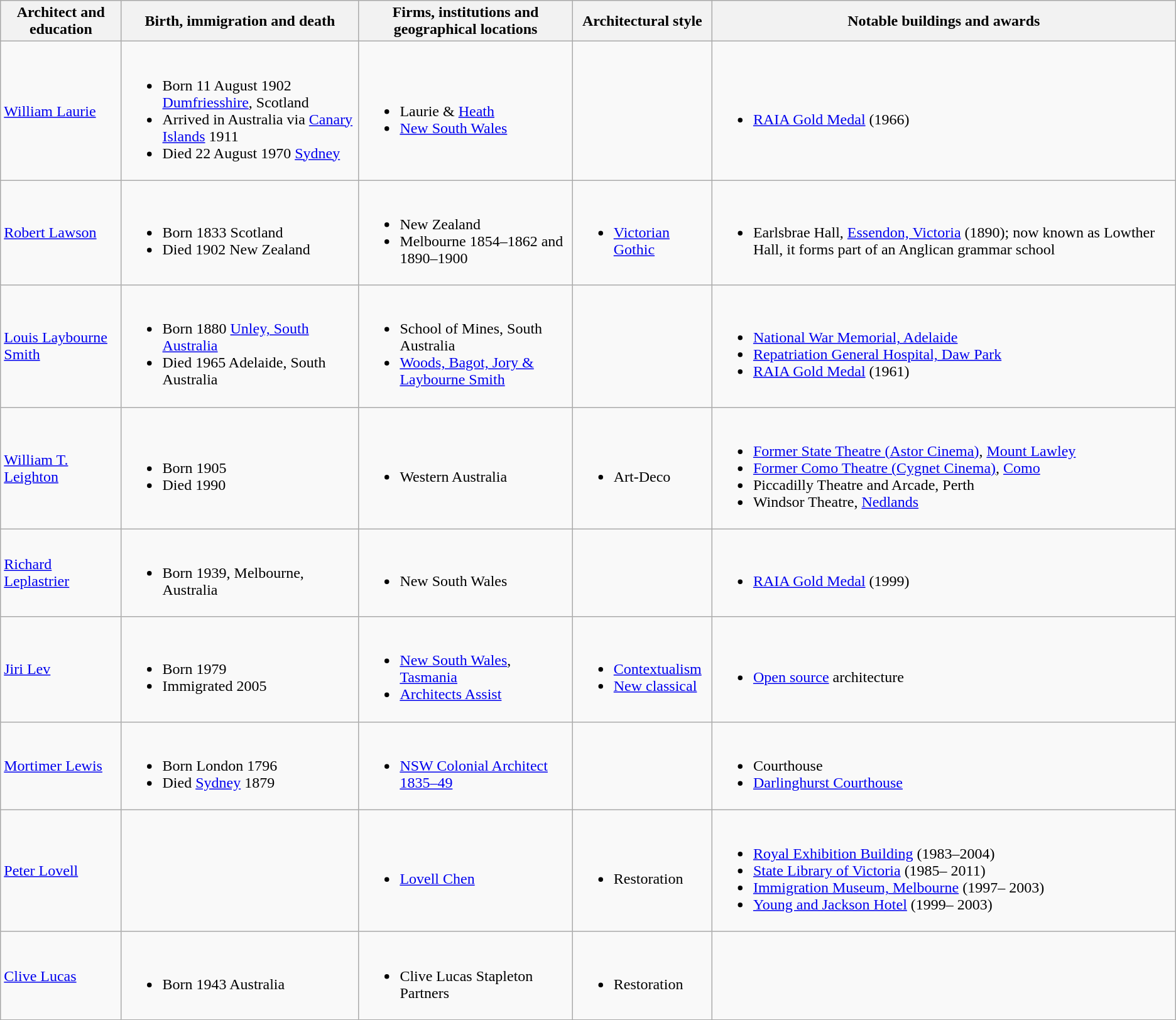<table class="wikitable">
<tr style="background:#efefef;">
<th>Architect and education</th>
<th>Birth, immigration and death</th>
<th>Firms, institutions and geographical locations</th>
<th>Architectural style</th>
<th>Notable buildings and awards</th>
</tr>
<tr>
<td><a href='#'>William Laurie</a></td>
<td><br><ul><li>Born 11 August 1902 <a href='#'>Dumfriesshire</a>, Scotland</li><li>Arrived in Australia via <a href='#'>Canary Islands</a> 1911</li><li>Died 22 August 1970 <a href='#'>Sydney</a></li></ul></td>
<td><br><ul><li>Laurie & <a href='#'>Heath</a></li><li><a href='#'>New South Wales</a></li></ul></td>
<td></td>
<td><br><ul><li><a href='#'>RAIA Gold Medal</a> (1966)</li></ul></td>
</tr>
<tr>
<td><a href='#'>Robert Lawson</a></td>
<td><br><ul><li>Born 1833 Scotland</li><li>Died 1902 New Zealand</li></ul></td>
<td><br><ul><li>New Zealand</li><li>Melbourne 1854–1862 and 1890–1900</li></ul></td>
<td><br><ul><li><a href='#'>Victorian Gothic</a></li></ul></td>
<td><br><ul><li>Earlsbrae Hall, <a href='#'>Essendon, Victoria</a> (1890); now known as Lowther Hall, it forms part of an Anglican grammar school</li></ul></td>
</tr>
<tr>
<td><a href='#'>Louis Laybourne Smith</a></td>
<td><br><ul><li>Born 1880 <a href='#'>Unley, South Australia</a></li><li>Died 1965 Adelaide, South Australia</li></ul></td>
<td><br><ul><li>School of Mines, South Australia</li><li><a href='#'>Woods, Bagot, Jory & Laybourne Smith</a></li></ul></td>
<td></td>
<td><br><ul><li><a href='#'>National War Memorial, Adelaide</a></li><li><a href='#'>Repatriation General Hospital, Daw Park</a></li><li><a href='#'>RAIA Gold Medal</a> (1961)</li></ul></td>
</tr>
<tr>
<td><a href='#'>William T. Leighton</a></td>
<td><br><ul><li>Born 1905</li><li>Died 1990</li></ul></td>
<td><br><ul><li>Western Australia</li></ul></td>
<td><br><ul><li>Art-Deco</li></ul></td>
<td><br><ul><li><a href='#'>Former State Theatre (Astor Cinema)</a>, <a href='#'>Mount Lawley</a></li><li><a href='#'>Former Como Theatre (Cygnet Cinema)</a>, <a href='#'>Como</a></li><li>Piccadilly Theatre and Arcade, Perth</li><li>Windsor Theatre, <a href='#'>Nedlands</a></li></ul></td>
</tr>
<tr>
<td><a href='#'>Richard Leplastrier</a></td>
<td><br><ul><li>Born 1939, Melbourne, Australia</li></ul></td>
<td><br><ul><li>New South Wales</li></ul></td>
<td></td>
<td><br><ul><li><a href='#'>RAIA Gold Medal</a> (1999)</li></ul></td>
</tr>
<tr>
<td><a href='#'>Jiri Lev</a></td>
<td><br><ul><li>Born 1979</li><li>Immigrated 2005</li></ul></td>
<td><br><ul><li><a href='#'>New South Wales</a>, <a href='#'>Tasmania</a></li><li><a href='#'>Architects Assist</a></li></ul></td>
<td><br><ul><li><a href='#'>Contextualism</a></li><li><a href='#'>New classical</a></li></ul></td>
<td><br><ul><li><a href='#'>Open source</a> architecture</li></ul></td>
</tr>
<tr>
<td><a href='#'>Mortimer Lewis</a></td>
<td><br><ul><li>Born London 1796</li><li>Died <a href='#'>Sydney</a> 1879</li></ul></td>
<td><br><ul><li><a href='#'>NSW Colonial Architect 1835–49</a></li></ul></td>
<td></td>
<td><br><ul><li> Courthouse</li><li><a href='#'>Darlinghurst Courthouse</a></li></ul></td>
</tr>
<tr>
<td><a href='#'>Peter Lovell</a></td>
<td></td>
<td><br><ul><li><a href='#'>Lovell Chen</a></li></ul></td>
<td><br><ul><li>Restoration</li></ul></td>
<td><br><ul><li><a href='#'>Royal Exhibition Building</a> (1983–2004)</li><li><a href='#'>State Library of Victoria</a> (1985– 2011)</li><li><a href='#'>Immigration Museum, Melbourne</a> (1997– 2003)</li><li><a href='#'>Young and Jackson Hotel</a> (1999– 2003)</li></ul></td>
</tr>
<tr>
<td><a href='#'>Clive Lucas</a></td>
<td><br><ul><li>Born 1943 Australia</li></ul></td>
<td><br><ul><li>Clive Lucas Stapleton Partners</li></ul></td>
<td><br><ul><li>Restoration</li></ul></td>
<td></td>
</tr>
</table>
